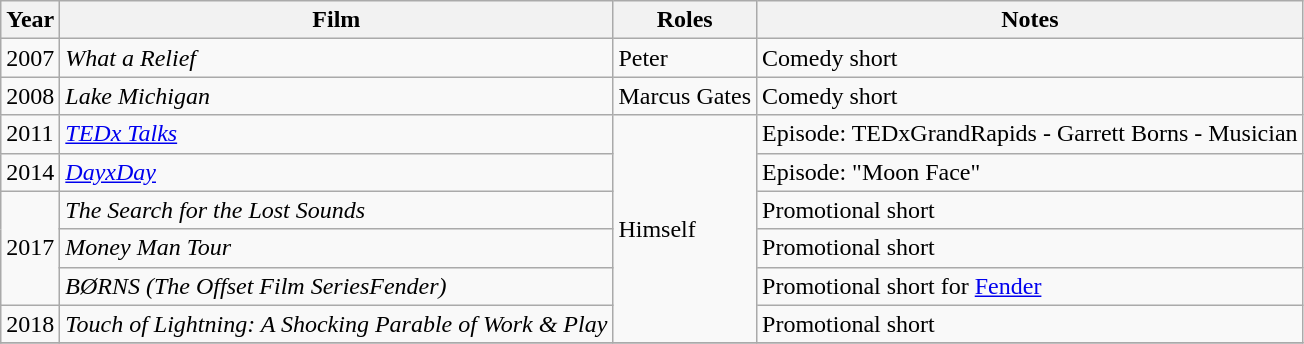<table class="wikitable">
<tr>
<th>Year</th>
<th>Film</th>
<th>Roles</th>
<th>Notes</th>
</tr>
<tr>
<td>2007</td>
<td><em>What a Relief</em></td>
<td>Peter</td>
<td>Comedy short</td>
</tr>
<tr>
<td>2008</td>
<td><em>Lake Michigan</em></td>
<td>Marcus Gates</td>
<td>Comedy short</td>
</tr>
<tr>
<td>2011</td>
<td><em><a href='#'>TEDx Talks</a></em></td>
<td rowspan="6">Himself</td>
<td>Episode: TEDxGrandRapids - Garrett Borns - Musician</td>
</tr>
<tr>
<td>2014</td>
<td><em><a href='#'>DayxDay</a></em></td>
<td>Episode: "Moon Face"</td>
</tr>
<tr>
<td rowspan="3">2017</td>
<td><em>The Search for the Lost Sounds</em></td>
<td>Promotional short</td>
</tr>
<tr>
<td><em>Money Man Tour</em></td>
<td>Promotional short</td>
</tr>
<tr>
<td><em>BØRNS (The Offset Film SeriesFender)</em></td>
<td>Promotional short for <a href='#'>Fender</a></td>
</tr>
<tr>
<td>2018</td>
<td><em>Touch of Lightning: A Shocking Parable of Work & Play</em></td>
<td>Promotional short</td>
</tr>
<tr>
</tr>
</table>
